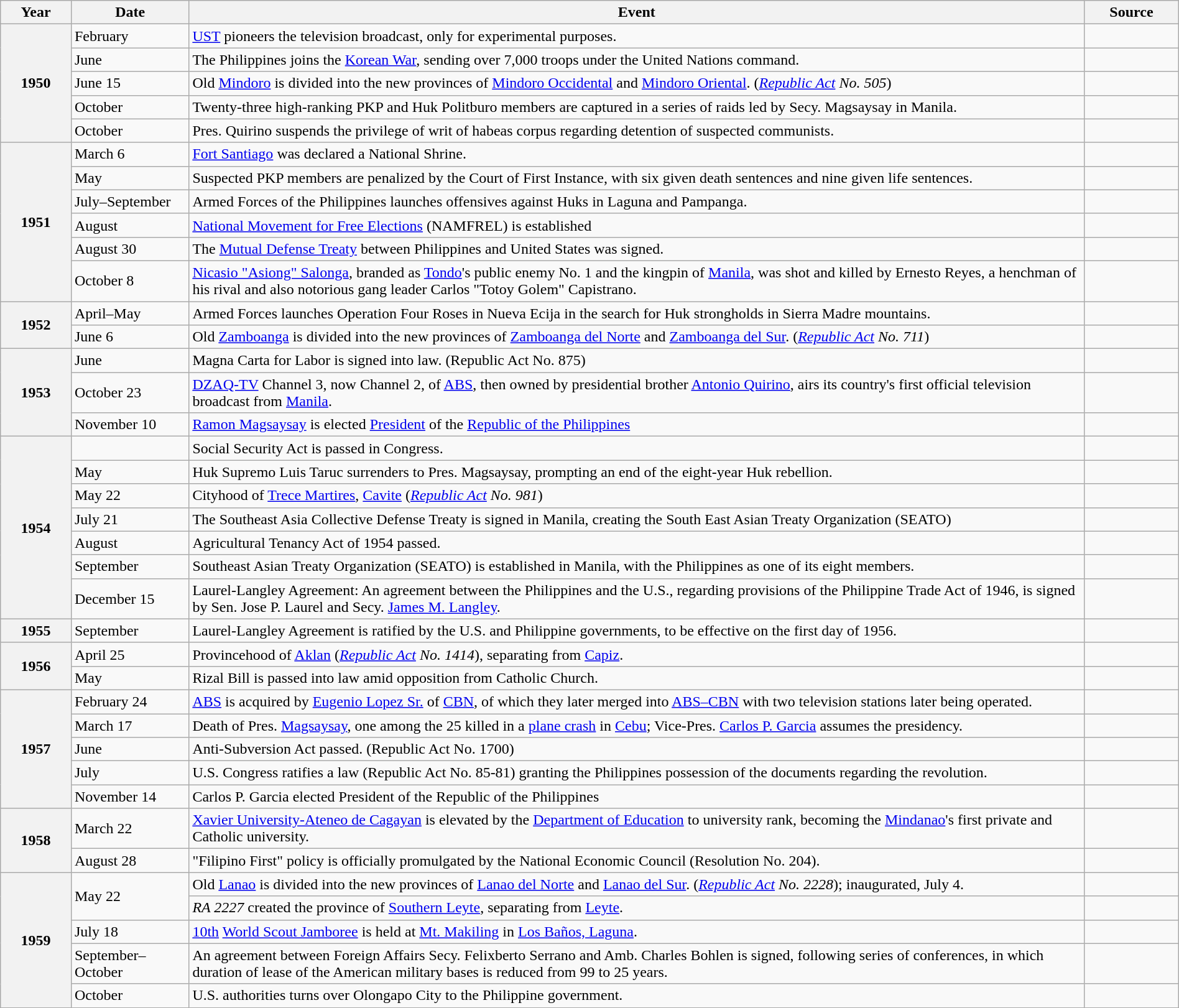<table class="wikitable toptextcells" style="width:100%;">
<tr>
<th scope="col" style="width:6%;">Year</th>
<th scope="col" style="width:10%;">Date</th>
<th scope="col">Event</th>
<th scope="col" style="width:8%;">Source</th>
</tr>
<tr>
<th scope="row" rowspan="5">1950</th>
<td>February</td>
<td><a href='#'>UST</a> pioneers the television broadcast, only for experimental purposes.</td>
<td></td>
</tr>
<tr>
<td>June</td>
<td>The Philippines joins the <a href='#'>Korean War</a>, sending over 7,000 troops under the United Nations command.</td>
<td></td>
</tr>
<tr>
<td>June 15</td>
<td>Old <a href='#'>Mindoro</a> is divided into the new provinces of <a href='#'>Mindoro Occidental</a> and <a href='#'>Mindoro Oriental</a>. (<em><a href='#'>Republic Act</a> No. 505</em>)</td>
<td></td>
</tr>
<tr>
<td>October</td>
<td>Twenty-three high-ranking PKP and Huk Politburo members are captured in a series of raids led by Secy. Magsaysay in Manila.</td>
<td></td>
</tr>
<tr>
<td>October</td>
<td>Pres. Quirino suspends the privilege of writ of habeas corpus regarding detention of suspected communists.</td>
<td></td>
</tr>
<tr>
<th scope="row" rowspan="6">1951</th>
<td>March 6</td>
<td><a href='#'>Fort Santiago</a> was declared a National Shrine.</td>
<td></td>
</tr>
<tr>
<td>May</td>
<td>Suspected PKP members are penalized by the Court of First Instance, with six given death sentences and nine given life sentences.</td>
<td></td>
</tr>
<tr>
<td>July–September</td>
<td>Armed Forces of the Philippines launches offensives against Huks in Laguna and Pampanga.</td>
<td></td>
</tr>
<tr>
<td>August</td>
<td><a href='#'>National Movement for Free Elections</a> (NAMFREL) is established</td>
<td></td>
</tr>
<tr>
<td>August 30</td>
<td>The <a href='#'>Mutual Defense Treaty</a> between Philippines and United States was signed.</td>
<td></td>
</tr>
<tr>
<td>October 8</td>
<td><a href='#'>Nicasio "Asiong" Salonga</a>, branded as <a href='#'>Tondo</a>'s public enemy No. 1 and the kingpin of <a href='#'>Manila</a>, was shot and killed by Ernesto Reyes, a henchman of his rival and also notorious gang leader Carlos "Totoy Golem" Capistrano.</td>
<td></td>
</tr>
<tr>
<th scope="row" rowspan="2">1952</th>
<td>April–May</td>
<td>Armed Forces launches Operation Four Roses in Nueva Ecija in the search for Huk strongholds in Sierra Madre mountains.</td>
<td></td>
</tr>
<tr>
<td>June 6</td>
<td>Old <a href='#'>Zamboanga</a> is divided into the new provinces of <a href='#'>Zamboanga del Norte</a> and <a href='#'>Zamboanga del Sur</a>. (<em><a href='#'>Republic Act</a> No. 711</em>)</td>
<td></td>
</tr>
<tr>
<th scope="row" rowspan="3">1953</th>
<td>June</td>
<td>Magna Carta for Labor is signed into law. (Republic Act No. 875)</td>
<td></td>
</tr>
<tr>
<td>October 23</td>
<td><a href='#'>DZAQ-TV</a> Channel 3, now Channel 2, of <a href='#'>ABS</a>, then owned by presidential brother <a href='#'>Antonio Quirino</a>, airs its country's first official television broadcast from <a href='#'>Manila</a>.</td>
<td><br></td>
</tr>
<tr>
<td>November 10</td>
<td><a href='#'>Ramon Magsaysay</a> is elected <a href='#'>President</a> of the <a href='#'>Republic of the Philippines</a></td>
<td><br></td>
</tr>
<tr>
<th scope="row" rowspan="7">1954</th>
<td></td>
<td>Social Security Act is passed in Congress.</td>
<td></td>
</tr>
<tr>
<td>May</td>
<td>Huk Supremo Luis Taruc surrenders to Pres. Magsaysay, prompting an end of the eight-year Huk rebellion.</td>
<td></td>
</tr>
<tr>
<td>May 22</td>
<td>Cityhood of <a href='#'>Trece Martires</a>, <a href='#'>Cavite</a> (<em><a href='#'>Republic Act</a> No. 981</em>)</td>
<td></td>
</tr>
<tr>
<td>July 21</td>
<td>The Southeast Asia Collective Defense Treaty is signed in Manila, creating the South East Asian Treaty Organization (SEATO)</td>
<td></td>
</tr>
<tr>
<td>August</td>
<td>Agricultural Tenancy Act of 1954 passed.</td>
<td></td>
</tr>
<tr>
<td>September</td>
<td>Southeast Asian Treaty Organization (SEATO) is established in Manila, with the Philippines as one of its eight members.</td>
<td></td>
</tr>
<tr>
<td>December 15</td>
<td>Laurel-Langley Agreement: An agreement between the Philippines and the U.S., regarding provisions of the Philippine Trade Act of 1946, is signed by Sen. Jose P. Laurel and Secy. <a href='#'>James M. Langley</a>.</td>
<td></td>
</tr>
<tr>
<th scope="row">1955</th>
<td>September</td>
<td>Laurel-Langley Agreement is ratified by the U.S. and Philippine governments, to be effective on the first day of 1956.</td>
<td></td>
</tr>
<tr>
<th scope="row" rowspan="2">1956</th>
<td>April 25</td>
<td>Provincehood of <a href='#'>Aklan</a> (<em><a href='#'>Republic Act</a> No. 1414</em>), separating from <a href='#'>Capiz</a>.</td>
<td></td>
</tr>
<tr>
<td>May</td>
<td>Rizal Bill is passed into law amid opposition from Catholic Church.</td>
<td></td>
</tr>
<tr>
<th scope="row" rowspan="5">1957</th>
<td>February 24</td>
<td><a href='#'>ABS</a> is acquired by <a href='#'>Eugenio Lopez Sr.</a> of <a href='#'>CBN</a>, of which they later merged into <a href='#'>ABS–CBN</a> with two television stations later being operated.</td>
<td></td>
</tr>
<tr>
<td>March 17</td>
<td>Death of Pres. <a href='#'>Magsaysay</a>, one among the 25 killed in a <a href='#'>plane crash</a> in <a href='#'>Cebu</a>; Vice-Pres. <a href='#'>Carlos P. Garcia</a> assumes the presidency.</td>
<td></td>
</tr>
<tr>
<td>June</td>
<td>Anti-Subversion Act passed. (Republic Act No. 1700)</td>
<td></td>
</tr>
<tr>
<td>July</td>
<td>U.S. Congress ratifies a law (Republic Act No. 85-81) granting the Philippines possession of the documents regarding the revolution.</td>
<td></td>
</tr>
<tr>
<td>November 14</td>
<td>Carlos P. Garcia elected President of the Republic of the Philippines</td>
<td><br></td>
</tr>
<tr>
<th scope="row" rowspan="2">1958</th>
<td>March 22</td>
<td><a href='#'>Xavier University-Ateneo de Cagayan</a> is elevated by the <a href='#'>Department of Education</a> to university rank, becoming the <a href='#'>Mindanao</a>'s first private and Catholic university.</td>
<td></td>
</tr>
<tr>
<td>August 28</td>
<td>"Filipino First" policy is officially promulgated by the National Economic Council (Resolution No. 204).</td>
<td></td>
</tr>
<tr>
<th scope="row" rowspan="5">1959</th>
<td rowspan="2">May 22</td>
<td>Old <a href='#'>Lanao</a> is divided into the new provinces of <a href='#'>Lanao del Norte</a> and <a href='#'>Lanao del Sur</a>. (<em><a href='#'>Republic Act</a> No. 2228</em>); inaugurated, July 4.</td>
<td></td>
</tr>
<tr>
<td><em>RA 2227</em> created the province of <a href='#'>Southern Leyte</a>, separating from <a href='#'>Leyte</a>.</td>
<td></td>
</tr>
<tr>
<td>July 18</td>
<td><a href='#'>10th</a> <a href='#'>World Scout Jamboree</a> is held at <a href='#'>Mt. Makiling</a> in <a href='#'>Los Baños, Laguna</a>.</td>
<td></td>
</tr>
<tr>
<td>September–October</td>
<td>An agreement between Foreign Affairs Secy. Felixberto Serrano and Amb. Charles Bohlen is signed, following series of conferences, in which duration of lease of the American military bases is reduced from 99 to 25 years.</td>
<td></td>
</tr>
<tr>
<td>October</td>
<td>U.S. authorities turns over Olongapo City to the Philippine government.</td>
<td></td>
</tr>
</table>
